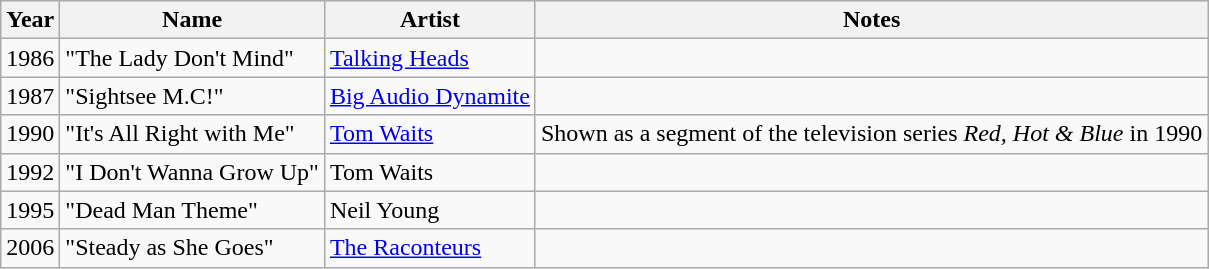<table class="wikitable">
<tr>
<th>Year</th>
<th>Name</th>
<th>Artist</th>
<th>Notes</th>
</tr>
<tr>
<td>1986</td>
<td>"The Lady Don't Mind"</td>
<td><a href='#'>Talking Heads</a></td>
<td></td>
</tr>
<tr>
<td>1987</td>
<td>"Sightsee M.C!"</td>
<td><a href='#'>Big Audio Dynamite</a></td>
<td></td>
</tr>
<tr>
<td>1990</td>
<td>"It's All Right with Me"</td>
<td><a href='#'>Tom Waits</a></td>
<td>Shown as a segment of the television series <em>Red, Hot & Blue</em> in 1990</td>
</tr>
<tr>
<td>1992</td>
<td>"I Don't Wanna Grow Up"</td>
<td>Tom Waits</td>
<td></td>
</tr>
<tr>
<td>1995</td>
<td>"Dead Man Theme"</td>
<td>Neil Young</td>
<td></td>
</tr>
<tr>
<td>2006</td>
<td>"Steady as She Goes"</td>
<td><a href='#'>The Raconteurs</a></td>
<td></td>
</tr>
</table>
